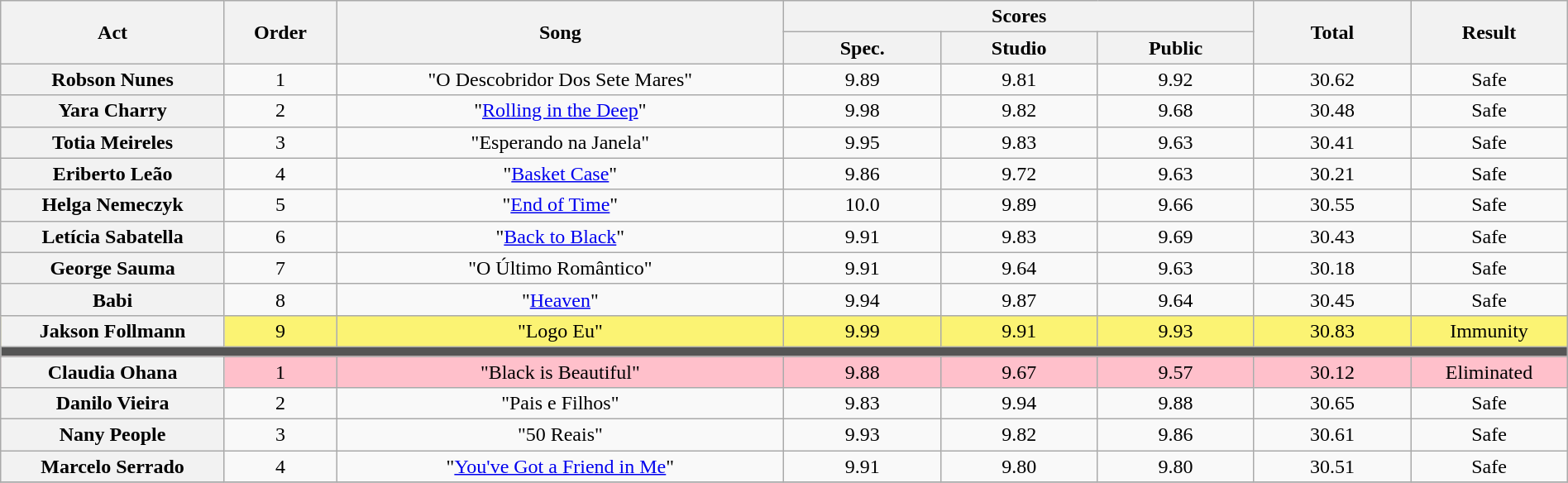<table class="wikitable plainrowheaders" style="text-align:center; width:100%;">
<tr>
<th scope="col" rowspan=2 width="10.0%">Act</th>
<th scope="col" rowspan=2 width="05.0%">Order</th>
<th scope="col" rowspan=2 width="20.0%">Song</th>
<th scope="col" colspan=3 width="20.0%">Scores</th>
<th scope="col" rowspan=2 width="07.0%">Total</th>
<th scope="col" rowspan=2 width="07.0%">Result</th>
</tr>
<tr>
<th scope="col" width="07.0%">Spec.</th>
<th scope="col" width="07.0%">Studio</th>
<th scope="col" width="07.0%">Public</th>
</tr>
<tr>
<th scope="row">Robson Nunes</th>
<td>1</td>
<td>"O Descobridor Dos Sete Mares"</td>
<td>9.89 </td>
<td>9.81</td>
<td>9.92</td>
<td>30.62</td>
<td>Safe</td>
</tr>
<tr>
<th scope="row">Yara Charry</th>
<td>2</td>
<td>"<a href='#'>Rolling in the Deep</a>"</td>
<td>9.98 </td>
<td>9.82</td>
<td>9.68</td>
<td>30.48</td>
<td>Safe</td>
</tr>
<tr>
<th scope="row">Totia Meireles</th>
<td>3</td>
<td>"Esperando na Janela"</td>
<td>9.95 </td>
<td>9.83</td>
<td>9.63</td>
<td>30.41</td>
<td>Safe</td>
</tr>
<tr>
<th scope="row">Eriberto Leão</th>
<td>4</td>
<td>"<a href='#'>Basket Case</a>"</td>
<td>9.86 </td>
<td>9.72</td>
<td>9.63</td>
<td>30.21</td>
<td>Safe</td>
</tr>
<tr>
<th scope="row">Helga Nemeczyk</th>
<td>5</td>
<td>"<a href='#'>End of Time</a>"</td>
<td>10.0 </td>
<td>9.89</td>
<td>9.66</td>
<td>30.55</td>
<td>Safe</td>
</tr>
<tr>
<th scope="row">Letícia Sabatella</th>
<td>6</td>
<td>"<a href='#'>Back to Black</a>"</td>
<td>9.91 </td>
<td>9.83</td>
<td>9.69</td>
<td>30.43</td>
<td>Safe</td>
</tr>
<tr>
<th scope="row">George Sauma</th>
<td>7</td>
<td>"O Último Romântico"</td>
<td>9.91 </td>
<td>9.64</td>
<td>9.63</td>
<td>30.18</td>
<td>Safe</td>
</tr>
<tr>
<th scope="row">Babi</th>
<td>8</td>
<td>"<a href='#'>Heaven</a>"</td>
<td>9.94 </td>
<td>9.87</td>
<td>9.64</td>
<td>30.45</td>
<td>Safe</td>
</tr>
<tr bgcolor=FBF373>
<th scope="row">Jakson Follmann</th>
<td>9</td>
<td>"Logo Eu"</td>
<td>9.99 </td>
<td>9.91</td>
<td>9.93</td>
<td>30.83</td>
<td>Immunity</td>
</tr>
<tr>
<td bgcolor=555555 colspan=8></td>
</tr>
<tr bgcolor=FFC0CB>
<th scope="row">Claudia Ohana</th>
<td>1</td>
<td>"Black is Beautiful"</td>
<td>9.88 </td>
<td>9.67</td>
<td>9.57</td>
<td>30.12</td>
<td>Eliminated</td>
</tr>
<tr>
<th scope="row">Danilo Vieira</th>
<td>2</td>
<td>"Pais e Filhos"</td>
<td>9.83 </td>
<td>9.94</td>
<td>9.88</td>
<td>30.65</td>
<td>Safe</td>
</tr>
<tr>
<th scope="row">Nany People</th>
<td>3</td>
<td>"50 Reais"</td>
<td>9.93 </td>
<td>9.82</td>
<td>9.86</td>
<td>30.61</td>
<td>Safe</td>
</tr>
<tr>
<th scope="row">Marcelo Serrado</th>
<td>4</td>
<td>"<a href='#'>You've Got a Friend in Me</a>"</td>
<td>9.91 </td>
<td>9.80</td>
<td>9.80</td>
<td>30.51</td>
<td>Safe</td>
</tr>
<tr>
</tr>
</table>
